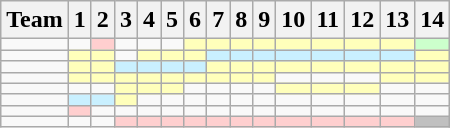<table class="wikitable sortable" style=text-align:center>
<tr>
<th>Team</th>
<th>1</th>
<th>2</th>
<th>3</th>
<th>4</th>
<th>5</th>
<th>6</th>
<th>7</th>
<th>8</th>
<th>9</th>
<th>10</th>
<th>11</th>
<th>12</th>
<th>13</th>
<th>14</th>
</tr>
<tr>
<td align=left></td>
<td></td>
<td bgcolor=FFCFCF></td>
<td></td>
<td></td>
<td></td>
<td bgcolor=FFFFBB></td>
<td bgcolor=FFFFBB></td>
<td bgcolor=FFFFBB></td>
<td bgcolor=FFFFBB></td>
<td bgcolor=FFFFBB></td>
<td bgcolor=FFFFBB></td>
<td bgcolor=FFFFBB></td>
<td bgcolor=FFFFBB></td>
<td bgcolor=CCFFCC><strong></strong></td>
</tr>
<tr>
<td align=left></td>
<td bgcolor=FFFFBB></td>
<td bgcolor=FFFFBB></td>
<td></td>
<td bgcolor=FFFFBB></td>
<td bgcolor=FFFFBB></td>
<td bgcolor=FFFFBB></td>
<td bgcolor=C9F0FF></td>
<td bgcolor=C9F0FF></td>
<td bgcolor=C9F0FF></td>
<td bgcolor=C9F0FF></td>
<td bgcolor=C9F0FF></td>
<td bgcolor=C9F0FF></td>
<td bgcolor=C9F0FF></td>
<td bgcolor=FFFFBB></td>
</tr>
<tr>
<td align=left></td>
<td bgcolor=FFFFBB></td>
<td bgcolor=FFFFBB></td>
<td bgcolor=C9F0FF></td>
<td bgcolor=C9F0FF></td>
<td bgcolor=C9F0FF></td>
<td bgcolor=C9F0FF></td>
<td bgcolor=FFFFBB></td>
<td bgcolor=FFFFBB></td>
<td bgcolor=FFFFBB></td>
<td bgcolor=FFFFBB></td>
<td bgcolor=FFFFBB></td>
<td bgcolor=FFFFBB></td>
<td bgcolor=FFFFBB></td>
<td bgcolor=FFFFBB></td>
</tr>
<tr>
<td align=left></td>
<td bgcolor=FFFFBB></td>
<td bgcolor=FFFFBB></td>
<td bgcolor=FFFFBB></td>
<td bgcolor=FFFFBB></td>
<td bgcolor=FFFFBB></td>
<td bgcolor=FFFFBB></td>
<td bgcolor=FFFFBB></td>
<td bgcolor=FFFFBB></td>
<td bgcolor=FFFFBB></td>
<td></td>
<td></td>
<td></td>
<td bgcolor=FFFFBB></td>
<td bgcolor=FFFFBB></td>
</tr>
<tr>
<td align=left></td>
<td></td>
<td></td>
<td bgcolor=FFFFBB></td>
<td bgcolor=FFFFBB></td>
<td bgcolor=FFFFBB></td>
<td></td>
<td></td>
<td></td>
<td></td>
<td bgcolor=FFFFBB></td>
<td bgcolor=FFFFBB></td>
<td bgcolor=FFFFBB></td>
<td></td>
<td></td>
</tr>
<tr>
<td align=left></td>
<td bgcolor=C9F0FF></td>
<td bgcolor=C9F0FF></td>
<td bgcolor=FFFFBB></td>
<td></td>
<td></td>
<td></td>
<td></td>
<td></td>
<td></td>
<td></td>
<td></td>
<td></td>
<td></td>
<td></td>
</tr>
<tr>
<td align=left></td>
<td bgcolor=FFCFCF></td>
<td></td>
<td></td>
<td></td>
<td></td>
<td></td>
<td></td>
<td></td>
<td></td>
<td></td>
<td></td>
<td></td>
<td></td>
<td></td>
</tr>
<tr>
<td align=left></td>
<td></td>
<td></td>
<td bgcolor=FFCFCF></td>
<td bgcolor=FFCFCF></td>
<td bgcolor=FFCFCF></td>
<td bgcolor=FFCFCF></td>
<td bgcolor=FFCFCF></td>
<td bgcolor=FFCFCF></td>
<td bgcolor=FFCFCF></td>
<td bgcolor=FFCFCF></td>
<td bgcolor=FFCFCF></td>
<td bgcolor=FFCFCF></td>
<td bgcolor=FFCFCF></td>
<td bgcolor=C0C0C0><strong></strong></td>
</tr>
</table>
